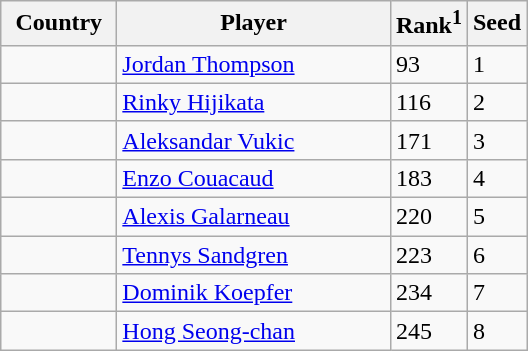<table class="sortable wikitable">
<tr>
<th width="70">Country</th>
<th width="175">Player</th>
<th>Rank<sup>1</sup></th>
<th>Seed</th>
</tr>
<tr>
<td></td>
<td><a href='#'>Jordan Thompson</a></td>
<td>93</td>
<td>1</td>
</tr>
<tr>
<td></td>
<td><a href='#'>Rinky Hijikata</a></td>
<td>116</td>
<td>2</td>
</tr>
<tr>
<td></td>
<td><a href='#'>Aleksandar Vukic</a></td>
<td>171</td>
<td>3</td>
</tr>
<tr>
<td></td>
<td><a href='#'>Enzo Couacaud</a></td>
<td>183</td>
<td>4</td>
</tr>
<tr>
<td></td>
<td><a href='#'>Alexis Galarneau</a></td>
<td>220</td>
<td>5</td>
</tr>
<tr>
<td></td>
<td><a href='#'>Tennys Sandgren</a></td>
<td>223</td>
<td>6</td>
</tr>
<tr>
<td></td>
<td><a href='#'>Dominik Koepfer</a></td>
<td>234</td>
<td>7</td>
</tr>
<tr>
<td></td>
<td><a href='#'>Hong Seong-chan</a></td>
<td>245</td>
<td>8</td>
</tr>
</table>
